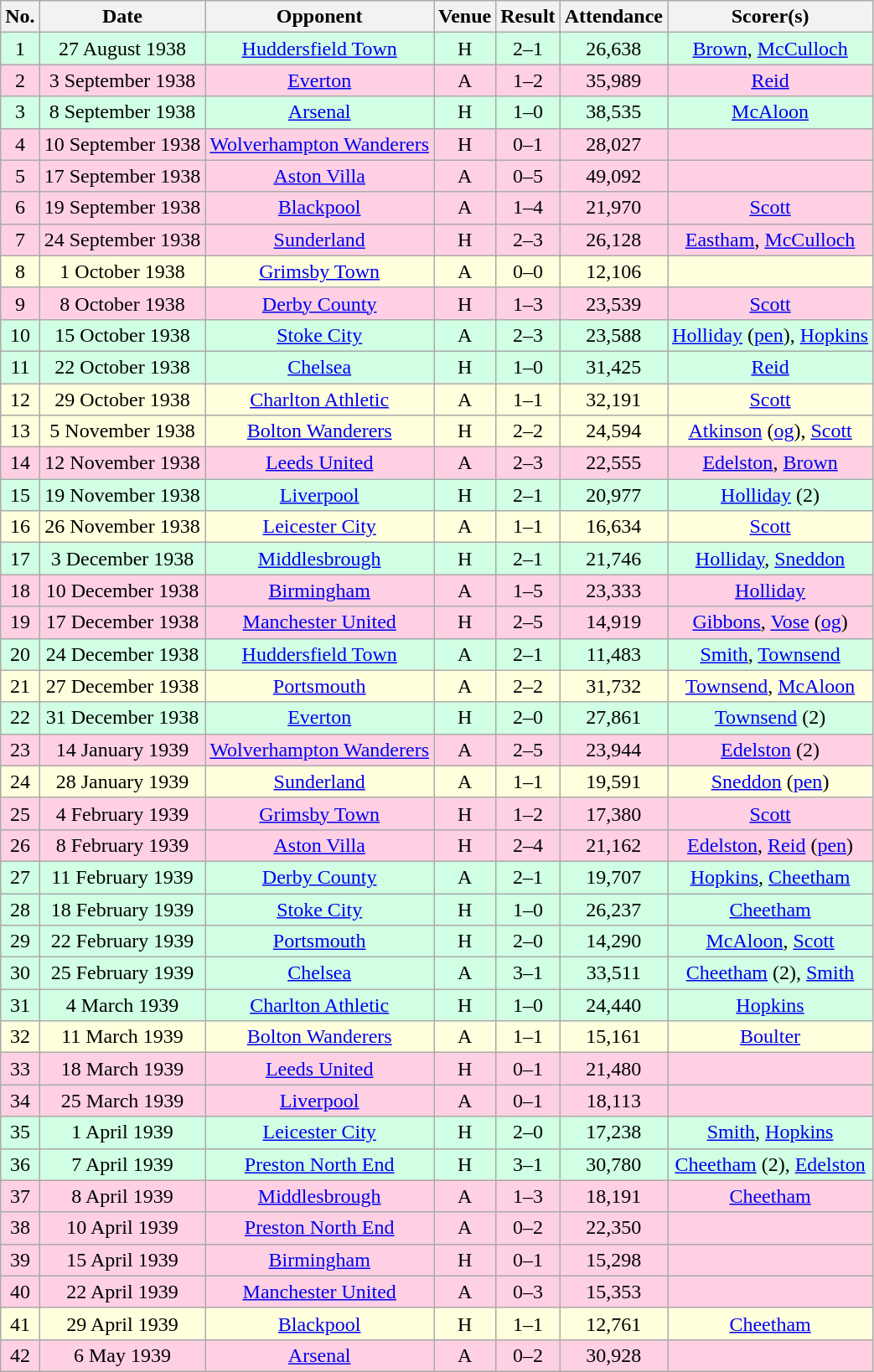<table class="wikitable sortable" style="text-align:center;">
<tr>
<th>No.</th>
<th>Date</th>
<th>Opponent</th>
<th>Venue</th>
<th>Result</th>
<th>Attendance</th>
<th>Scorer(s)</th>
</tr>
<tr style="background:#d0ffe3;">
<td>1</td>
<td>27 August 1938</td>
<td><a href='#'>Huddersfield Town</a></td>
<td>H</td>
<td>2–1</td>
<td>26,638</td>
<td><a href='#'>Brown</a>, <a href='#'>McCulloch</a></td>
</tr>
<tr style="background:#ffd0e3;">
<td>2</td>
<td>3 September 1938</td>
<td><a href='#'>Everton</a></td>
<td>A</td>
<td>1–2</td>
<td>35,989</td>
<td><a href='#'>Reid</a></td>
</tr>
<tr style="background:#d0ffe3;">
<td>3</td>
<td>8 September 1938</td>
<td><a href='#'>Arsenal</a></td>
<td>H</td>
<td>1–0</td>
<td>38,535</td>
<td><a href='#'>McAloon</a></td>
</tr>
<tr style="background:#ffd0e3;">
<td>4</td>
<td>10 September 1938</td>
<td><a href='#'>Wolverhampton Wanderers</a></td>
<td>H</td>
<td>0–1</td>
<td>28,027</td>
<td></td>
</tr>
<tr style="background:#ffd0e3;">
<td>5</td>
<td>17 September 1938</td>
<td><a href='#'>Aston Villa</a></td>
<td>A</td>
<td>0–5</td>
<td>49,092</td>
<td></td>
</tr>
<tr style="background:#ffd0e3;">
<td>6</td>
<td>19 September 1938</td>
<td><a href='#'>Blackpool</a></td>
<td>A</td>
<td>1–4</td>
<td>21,970</td>
<td><a href='#'>Scott</a></td>
</tr>
<tr style="background:#ffd0e3;">
<td>7</td>
<td>24 September 1938</td>
<td><a href='#'>Sunderland</a></td>
<td>H</td>
<td>2–3</td>
<td>26,128</td>
<td><a href='#'>Eastham</a>, <a href='#'>McCulloch</a></td>
</tr>
<tr style="background:#ffd;">
<td>8</td>
<td>1 October 1938</td>
<td><a href='#'>Grimsby Town</a></td>
<td>A</td>
<td>0–0</td>
<td>12,106</td>
<td></td>
</tr>
<tr style="background:#ffd0e3;">
<td>9</td>
<td>8 October 1938</td>
<td><a href='#'>Derby County</a></td>
<td>H</td>
<td>1–3</td>
<td>23,539</td>
<td><a href='#'>Scott</a></td>
</tr>
<tr style="background:#d0ffe3;">
<td>10</td>
<td>15 October 1938</td>
<td><a href='#'>Stoke City</a></td>
<td>A</td>
<td>2–3</td>
<td>23,588</td>
<td><a href='#'>Holliday</a> (<a href='#'>pen</a>), <a href='#'>Hopkins</a></td>
</tr>
<tr style="background:#d0ffe3;">
<td>11</td>
<td>22 October 1938</td>
<td><a href='#'>Chelsea</a></td>
<td>H</td>
<td>1–0</td>
<td>31,425</td>
<td><a href='#'>Reid</a></td>
</tr>
<tr style="background:#ffd;">
<td>12</td>
<td>29 October 1938</td>
<td><a href='#'>Charlton Athletic</a></td>
<td>A</td>
<td>1–1</td>
<td>32,191</td>
<td><a href='#'>Scott</a></td>
</tr>
<tr style="background:#ffd;">
<td>13</td>
<td>5 November 1938</td>
<td><a href='#'>Bolton Wanderers</a></td>
<td>H</td>
<td>2–2</td>
<td>24,594</td>
<td><a href='#'>Atkinson</a> (<a href='#'>og</a>), <a href='#'>Scott</a></td>
</tr>
<tr style="background:#ffd0e3;">
<td>14</td>
<td>12 November 1938</td>
<td><a href='#'>Leeds United</a></td>
<td>A</td>
<td>2–3</td>
<td>22,555</td>
<td><a href='#'>Edelston</a>, <a href='#'>Brown</a></td>
</tr>
<tr style="background:#d0ffe3;">
<td>15</td>
<td>19 November 1938</td>
<td><a href='#'>Liverpool</a></td>
<td>H</td>
<td>2–1</td>
<td>20,977</td>
<td><a href='#'>Holliday</a> (2)</td>
</tr>
<tr style="background:#ffd;">
<td>16</td>
<td>26 November 1938</td>
<td><a href='#'>Leicester City</a></td>
<td>A</td>
<td>1–1</td>
<td>16,634</td>
<td><a href='#'>Scott</a></td>
</tr>
<tr style="background:#d0ffe3;">
<td>17</td>
<td>3 December 1938</td>
<td><a href='#'>Middlesbrough</a></td>
<td>H</td>
<td>2–1</td>
<td>21,746</td>
<td><a href='#'>Holliday</a>, <a href='#'>Sneddon</a></td>
</tr>
<tr style="background:#ffd0e3;">
<td>18</td>
<td>10 December 1938</td>
<td><a href='#'>Birmingham</a></td>
<td>A</td>
<td>1–5</td>
<td>23,333</td>
<td><a href='#'>Holliday</a></td>
</tr>
<tr style="background:#ffd0e3;">
<td>19</td>
<td>17 December 1938</td>
<td><a href='#'>Manchester United</a></td>
<td>H</td>
<td>2–5</td>
<td>14,919</td>
<td><a href='#'>Gibbons</a>, <a href='#'>Vose</a> (<a href='#'>og</a>)</td>
</tr>
<tr style="background:#d0ffe3;">
<td>20</td>
<td>24 December 1938</td>
<td><a href='#'>Huddersfield Town</a></td>
<td>A</td>
<td>2–1</td>
<td>11,483</td>
<td><a href='#'>Smith</a>, <a href='#'>Townsend</a></td>
</tr>
<tr style="background:#ffd;">
<td>21</td>
<td>27 December 1938</td>
<td><a href='#'>Portsmouth</a></td>
<td>A</td>
<td>2–2</td>
<td>31,732</td>
<td><a href='#'>Townsend</a>, <a href='#'>McAloon</a></td>
</tr>
<tr style="background:#d0ffe3;">
<td>22</td>
<td>31 December 1938</td>
<td><a href='#'>Everton</a></td>
<td>H</td>
<td>2–0</td>
<td>27,861</td>
<td><a href='#'>Townsend</a> (2)</td>
</tr>
<tr style="background:#ffd0e3;">
<td>23</td>
<td>14 January 1939</td>
<td><a href='#'>Wolverhampton Wanderers</a></td>
<td>A</td>
<td>2–5</td>
<td>23,944</td>
<td><a href='#'>Edelston</a> (2)</td>
</tr>
<tr style="background:#ffd;">
<td>24</td>
<td>28 January 1939</td>
<td><a href='#'>Sunderland</a></td>
<td>A</td>
<td>1–1</td>
<td>19,591</td>
<td><a href='#'>Sneddon</a> (<a href='#'>pen</a>)</td>
</tr>
<tr style="background:#ffd0e3;">
<td>25</td>
<td>4 February 1939</td>
<td><a href='#'>Grimsby Town</a></td>
<td>H</td>
<td>1–2</td>
<td>17,380</td>
<td><a href='#'>Scott</a></td>
</tr>
<tr style="background:#ffd0e3;">
<td>26</td>
<td>8 February 1939</td>
<td><a href='#'>Aston Villa</a></td>
<td>H</td>
<td>2–4</td>
<td>21,162</td>
<td><a href='#'>Edelston</a>, <a href='#'>Reid</a> (<a href='#'>pen</a>)</td>
</tr>
<tr style="background:#d0ffe3;">
<td>27</td>
<td>11 February 1939</td>
<td><a href='#'>Derby County</a></td>
<td>A</td>
<td>2–1</td>
<td>19,707</td>
<td><a href='#'>Hopkins</a>, <a href='#'>Cheetham</a></td>
</tr>
<tr style="background:#d0ffe3;">
<td>28</td>
<td>18 February 1939</td>
<td><a href='#'>Stoke City</a></td>
<td>H</td>
<td>1–0</td>
<td>26,237</td>
<td><a href='#'>Cheetham</a></td>
</tr>
<tr style="background:#d0ffe3;">
<td>29</td>
<td>22 February 1939</td>
<td><a href='#'>Portsmouth</a></td>
<td>H</td>
<td>2–0</td>
<td>14,290</td>
<td><a href='#'>McAloon</a>, <a href='#'>Scott</a></td>
</tr>
<tr style="background:#d0ffe3;">
<td>30</td>
<td>25 February 1939</td>
<td><a href='#'>Chelsea</a></td>
<td>A</td>
<td>3–1</td>
<td>33,511</td>
<td><a href='#'>Cheetham</a> (2), <a href='#'>Smith</a></td>
</tr>
<tr style="background:#d0ffe3;">
<td>31</td>
<td>4 March 1939</td>
<td><a href='#'>Charlton Athletic</a></td>
<td>H</td>
<td>1–0</td>
<td>24,440</td>
<td><a href='#'>Hopkins</a></td>
</tr>
<tr style="background:#ffd;">
<td>32</td>
<td>11 March 1939</td>
<td><a href='#'>Bolton Wanderers</a></td>
<td>A</td>
<td>1–1</td>
<td>15,161</td>
<td><a href='#'>Boulter</a></td>
</tr>
<tr style="background:#ffd0e3;">
<td>33</td>
<td>18 March 1939</td>
<td><a href='#'>Leeds United</a></td>
<td>H</td>
<td>0–1</td>
<td>21,480</td>
<td></td>
</tr>
<tr style="background:#ffd0e3;">
<td>34</td>
<td>25 March 1939</td>
<td><a href='#'>Liverpool</a></td>
<td>A</td>
<td>0–1</td>
<td>18,113</td>
<td></td>
</tr>
<tr style="background:#d0ffe3;">
<td>35</td>
<td>1 April 1939</td>
<td><a href='#'>Leicester City</a></td>
<td>H</td>
<td>2–0</td>
<td>17,238</td>
<td><a href='#'>Smith</a>, <a href='#'>Hopkins</a></td>
</tr>
<tr style="background:#d0ffe3;">
<td>36</td>
<td>7 April 1939</td>
<td><a href='#'>Preston North End</a></td>
<td>H</td>
<td>3–1</td>
<td>30,780</td>
<td><a href='#'>Cheetham</a> (2), <a href='#'>Edelston</a></td>
</tr>
<tr style="background:#ffd0e3;">
<td>37</td>
<td>8 April 1939</td>
<td><a href='#'>Middlesbrough</a></td>
<td>A</td>
<td>1–3</td>
<td>18,191</td>
<td><a href='#'>Cheetham</a></td>
</tr>
<tr style="background:#ffd0e3;">
<td>38</td>
<td>10 April 1939</td>
<td><a href='#'>Preston North End</a></td>
<td>A</td>
<td>0–2</td>
<td>22,350</td>
<td></td>
</tr>
<tr style="background:#ffd0e3;">
<td>39</td>
<td>15 April 1939</td>
<td><a href='#'>Birmingham</a></td>
<td>H</td>
<td>0–1</td>
<td>15,298</td>
<td></td>
</tr>
<tr style="background:#ffd0e3;">
<td>40</td>
<td>22 April 1939</td>
<td><a href='#'>Manchester United</a></td>
<td>A</td>
<td>0–3</td>
<td>15,353</td>
<td></td>
</tr>
<tr style="background:#ffd;">
<td>41</td>
<td>29 April 1939</td>
<td><a href='#'>Blackpool</a></td>
<td>H</td>
<td>1–1</td>
<td>12,761</td>
<td><a href='#'>Cheetham</a></td>
</tr>
<tr style="background:#ffd0e3;">
<td>42</td>
<td>6 May 1939</td>
<td><a href='#'>Arsenal</a></td>
<td>A</td>
<td>0–2</td>
<td>30,928</td>
<td></td>
</tr>
</table>
